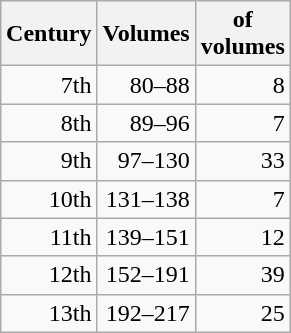<table class="wikitable" style="float:right; margin:0 0 1em 1em; clear:right;">
<tr>
<th>Century</th>
<th>Volumes</th>
<th> of<br>volumes</th>
</tr>
<tr style="text-align:right">
<td>7th</td>
<td>80–88</td>
<td>8</td>
</tr>
<tr style="text-align:right">
<td>8th</td>
<td>89–96</td>
<td>7</td>
</tr>
<tr style="text-align:right">
<td>9th</td>
<td>97–130</td>
<td>33</td>
</tr>
<tr style="text-align:right">
<td>10th</td>
<td>131–138</td>
<td>7</td>
</tr>
<tr style="text-align:right">
<td>11th</td>
<td>139–151</td>
<td>12</td>
</tr>
<tr style="text-align:right">
<td>12th</td>
<td>152–191</td>
<td>39</td>
</tr>
<tr style="text-align:right">
<td>13th</td>
<td>192–217</td>
<td>25</td>
</tr>
</table>
